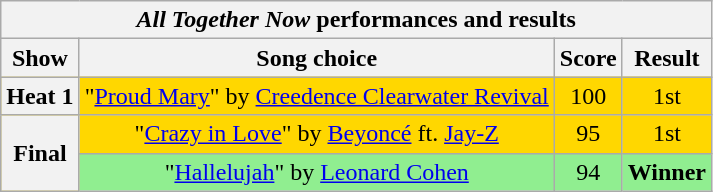<table class="wikitable collapsible" style="text-align:center;">
<tr>
<th colspan="5"><em>All Together Now</em> performances and results</th>
</tr>
<tr>
<th style="text-align:centre;">Show</th>
<th style="text-align:centre;">Song choice</th>
<th style="text-align:centre;">Score</th>
<th style="text-align:centre;">Result</th>
</tr>
<tr style="background:gold">
<th>Heat 1</th>
<td>"<a href='#'>Proud Mary</a>" by <a href='#'>Creedence Clearwater Revival</a></td>
<td>100</td>
<td>1st</td>
</tr>
<tr style="background:gold">
<th rowspan="2">Final</th>
<td>"<a href='#'>Crazy in Love</a>" by <a href='#'>Beyoncé</a> ft. <a href='#'>Jay-Z</a></td>
<td>95</td>
<td>1st</td>
</tr>
<tr style="background:lightgreen;">
<td>"<a href='#'>Hallelujah</a>" by <a href='#'>Leonard Cohen</a></td>
<td>94</td>
<td><strong>Winner</strong></td>
</tr>
</table>
